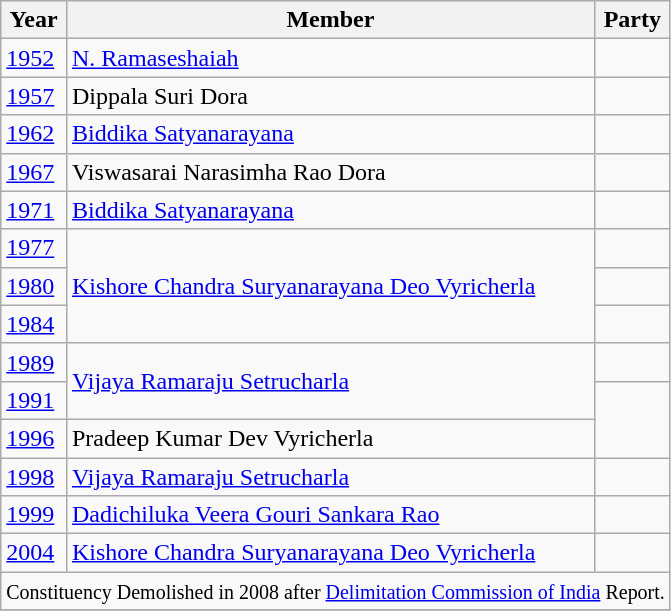<table class="wikitable sortable">
<tr>
<th>Year</th>
<th>Member</th>
<th colspan=2>Party</th>
</tr>
<tr>
<td><a href='#'>1952</a></td>
<td><a href='#'>N. Ramaseshaiah</a></td>
<td></td>
</tr>
<tr>
<td><a href='#'>1957</a></td>
<td>Dippala Suri Dora</td>
<td></td>
</tr>
<tr>
<td><a href='#'>1962</a></td>
<td><a href='#'>Biddika Satyanarayana</a></td>
<td></td>
</tr>
<tr>
<td><a href='#'>1967</a></td>
<td>Viswasarai Narasimha Rao Dora</td>
<td></td>
</tr>
<tr>
<td><a href='#'>1971</a></td>
<td><a href='#'>Biddika Satyanarayana</a></td>
<td></td>
</tr>
<tr>
<td><a href='#'>1977</a></td>
<td rowspan=3><a href='#'>Kishore Chandra Suryanarayana Deo Vyricherla</a></td>
</tr>
<tr>
<td><a href='#'>1980</a></td>
<td></td>
</tr>
<tr>
<td><a href='#'>1984</a></td>
<td></td>
</tr>
<tr>
<td><a href='#'>1989</a></td>
<td rowspan=2><a href='#'>Vijaya Ramaraju Setrucharla</a></td>
<td></td>
</tr>
<tr>
<td><a href='#'>1991</a></td>
</tr>
<tr>
<td><a href='#'>1996</a></td>
<td>Pradeep Kumar Dev Vyricherla</td>
</tr>
<tr>
<td><a href='#'>1998</a></td>
<td><a href='#'>Vijaya Ramaraju Setrucharla</a></td>
<td></td>
</tr>
<tr>
<td><a href='#'>1999</a></td>
<td><a href='#'>Dadichiluka Veera Gouri Sankara Rao</a></td>
</tr>
<tr>
<td><a href='#'>2004</a></td>
<td><a href='#'>Kishore Chandra Suryanarayana Deo Vyricherla</a></td>
<td></td>
</tr>
<tr>
<td colspan="4"><small>Constituency Demolished in 2008 after <a href='#'>Delimitation Commission of India</a> Report.</small></td>
</tr>
<tr>
</tr>
</table>
